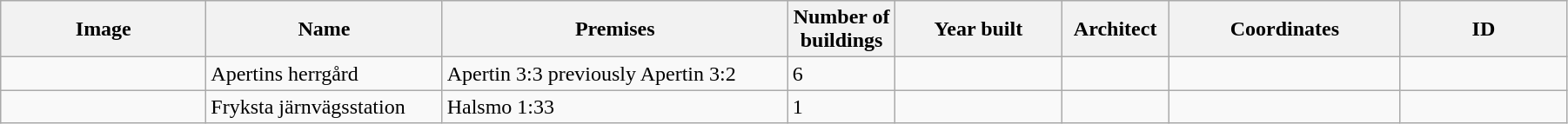<table class="wikitable" width="95%">
<tr>
<th width="150">Image</th>
<th>Name</th>
<th>Premises</th>
<th width="75">Number of<br>buildings</th>
<th width="120">Year built</th>
<th>Architect</th>
<th width="170">Coordinates</th>
<th width="120">ID</th>
</tr>
<tr>
<td></td>
<td>Apertins herrgård</td>
<td>Apertin 3:3 previously Apertin 3:2</td>
<td>6</td>
<td></td>
<td></td>
<td></td>
<td></td>
</tr>
<tr>
<td></td>
<td>Fryksta järnvägsstation</td>
<td>Halsmo 1:33</td>
<td>1</td>
<td></td>
<td></td>
<td></td>
<td></td>
</tr>
</table>
